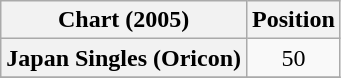<table class="wikitable plainrowheaders">
<tr>
<th>Chart (2005)</th>
<th>Position</th>
</tr>
<tr>
<th scope="row">Japan Singles (Oricon)</th>
<td style="text-align:center;">50</td>
</tr>
<tr>
</tr>
</table>
